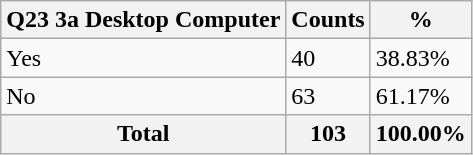<table class="wikitable sortable">
<tr>
<th>Q23 3a Desktop Computer</th>
<th>Counts</th>
<th>%</th>
</tr>
<tr>
<td>Yes</td>
<td>40</td>
<td>38.83%</td>
</tr>
<tr>
<td>No</td>
<td>63</td>
<td>61.17%</td>
</tr>
<tr>
<th>Total</th>
<th>103</th>
<th>100.00%</th>
</tr>
</table>
